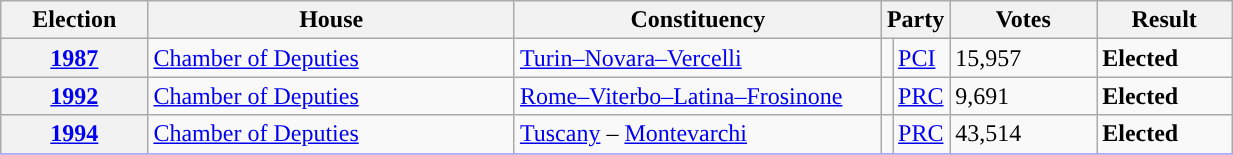<table class=wikitable style="width:65%; border:1px #AAAAFF solid">
<tr>
<th width=12%>Election</th>
<th width=30%>House</th>
<th width=30%>Constituency</th>
<th width=5% colspan="2">Party</th>
<th width=12%>Votes</th>
<th width=15%>Result</th>
</tr>
<tr>
<th><a href='#'>1987</a></th>
<td><a href='#'>Chamber of Deputies</a></td>
<td><a href='#'>Turin–Novara–Vercelli</a></td>
<td></td>
<td><a href='#'>PCI</a></td>
<td>15,957</td>
<td> <strong>Elected</strong></td>
</tr>
<tr>
<th><a href='#'>1992</a></th>
<td><a href='#'>Chamber of Deputies</a></td>
<td><a href='#'>Rome–Viterbo–Latina–Frosinone</a></td>
<td></td>
<td><a href='#'>PRC</a></td>
<td>9,691</td>
<td> <strong>Elected</strong></td>
</tr>
<tr>
<th><a href='#'>1994</a></th>
<td><a href='#'>Chamber of Deputies</a></td>
<td><a href='#'>Tuscany</a> – <a href='#'>Montevarchi</a></td>
<td></td>
<td><a href='#'>PRC</a></td>
<td>43,514</td>
<td> <strong>Elected</strong></td>
</tr>
<tr>
</tr>
</table>
